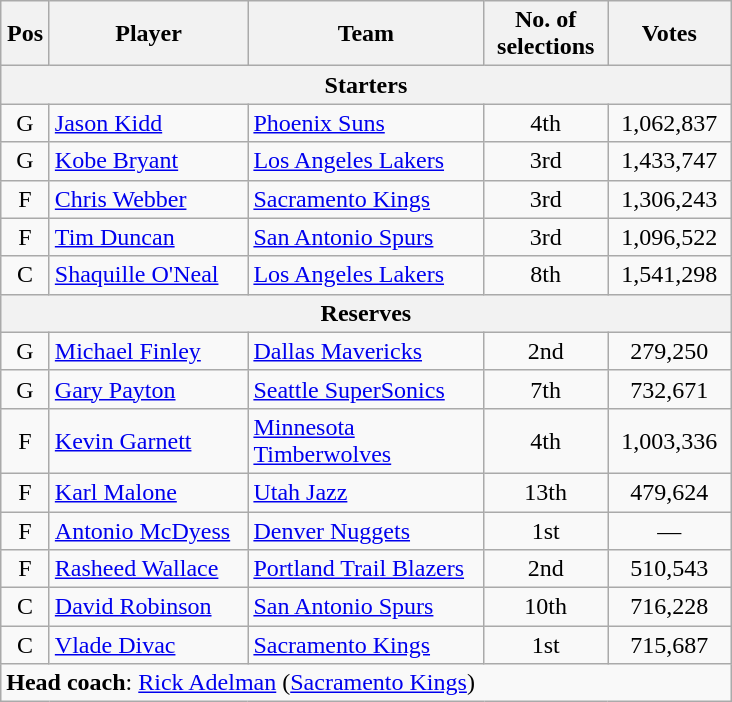<table class="wikitable" style="text-align:center">
<tr>
<th scope="col" width="25px">Pos</th>
<th scope="col" width="125px">Player</th>
<th scope="col" width="150px">Team</th>
<th scope="col" width="75px">No. of selections</th>
<th scope="col" width="75px">Votes</th>
</tr>
<tr>
<th scope="col" colspan="5">Starters</th>
</tr>
<tr>
<td>G</td>
<td style="text-align:left"><a href='#'>Jason Kidd</a></td>
<td style="text-align:left"><a href='#'>Phoenix Suns</a></td>
<td>4th</td>
<td>1,062,837</td>
</tr>
<tr>
<td>G</td>
<td style="text-align:left"><a href='#'>Kobe Bryant</a></td>
<td style="text-align:left"><a href='#'>Los Angeles Lakers</a></td>
<td>3rd</td>
<td>1,433,747</td>
</tr>
<tr>
<td>F</td>
<td style="text-align:left"><a href='#'>Chris Webber</a></td>
<td style="text-align:left"><a href='#'>Sacramento Kings</a></td>
<td>3rd</td>
<td>1,306,243</td>
</tr>
<tr>
<td>F</td>
<td style="text-align:left"><a href='#'>Tim Duncan</a></td>
<td style="text-align:left"><a href='#'>San Antonio Spurs</a></td>
<td>3rd</td>
<td>1,096,522</td>
</tr>
<tr>
<td>C</td>
<td style="text-align:left"><a href='#'>Shaquille O'Neal</a></td>
<td style="text-align:left"><a href='#'>Los Angeles Lakers</a></td>
<td>8th</td>
<td>1,541,298</td>
</tr>
<tr>
<th scope="col" colspan="5">Reserves</th>
</tr>
<tr>
<td>G</td>
<td style="text-align:left"><a href='#'>Michael Finley</a></td>
<td style="text-align:left"><a href='#'>Dallas Mavericks</a></td>
<td>2nd</td>
<td>279,250</td>
</tr>
<tr>
<td>G</td>
<td style="text-align:left"><a href='#'>Gary Payton</a></td>
<td style="text-align:left"><a href='#'>Seattle SuperSonics</a></td>
<td>7th</td>
<td>732,671</td>
</tr>
<tr>
<td>F</td>
<td style="text-align:left"><a href='#'>Kevin Garnett</a></td>
<td style="text-align:left"><a href='#'>Minnesota Timberwolves</a></td>
<td>4th</td>
<td>1,003,336</td>
</tr>
<tr>
<td>F</td>
<td style="text-align:left"><a href='#'>Karl Malone</a></td>
<td style="text-align:left"><a href='#'>Utah Jazz</a></td>
<td>13th</td>
<td>479,624</td>
</tr>
<tr>
<td>F</td>
<td style="text-align:left"><a href='#'>Antonio McDyess</a></td>
<td style="text-align:left"><a href='#'>Denver Nuggets</a></td>
<td>1st</td>
<td>—</td>
</tr>
<tr>
<td>F</td>
<td style="text-align:left"><a href='#'>Rasheed Wallace</a></td>
<td style="text-align:left"><a href='#'>Portland Trail Blazers</a></td>
<td>2nd</td>
<td>510,543</td>
</tr>
<tr>
<td>C</td>
<td style="text-align:left"><a href='#'>David Robinson</a></td>
<td style="text-align:left"><a href='#'>San Antonio Spurs</a></td>
<td>10th</td>
<td>716,228</td>
</tr>
<tr>
<td>C</td>
<td style="text-align:left"><a href='#'>Vlade Divac</a></td>
<td style="text-align:left"><a href='#'>Sacramento Kings</a></td>
<td>1st</td>
<td>715,687</td>
</tr>
<tr>
<td style="text-align:left" colspan="5"><strong>Head coach</strong>: <a href='#'>Rick Adelman</a> (<a href='#'>Sacramento Kings</a>)</td>
</tr>
</table>
